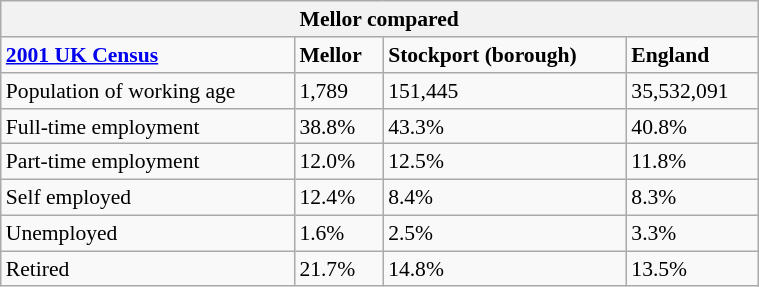<table class="wikitable" style="float: right; margin-left: 1em; width: 40%; font-size: 90%;" cellspacing="5">
<tr>
<th colspan="4"><strong>Mellor compared</strong></th>
</tr>
<tr>
<td><strong><a href='#'>2001 UK Census</a></strong></td>
<td><strong>Mellor</strong></td>
<td><strong>Stockport (borough)</strong></td>
<td><strong>England</strong></td>
</tr>
<tr>
<td>Population of working age</td>
<td>1,789</td>
<td>151,445</td>
<td>35,532,091</td>
</tr>
<tr>
<td>Full-time employment</td>
<td>38.8%</td>
<td>43.3%</td>
<td>40.8%</td>
</tr>
<tr>
<td>Part-time employment</td>
<td>12.0%</td>
<td>12.5%</td>
<td>11.8%</td>
</tr>
<tr>
<td>Self employed</td>
<td>12.4%</td>
<td>8.4%</td>
<td>8.3%</td>
</tr>
<tr>
<td>Unemployed</td>
<td>1.6%</td>
<td>2.5%</td>
<td>3.3%</td>
</tr>
<tr>
<td>Retired</td>
<td>21.7%</td>
<td>14.8%</td>
<td>13.5%</td>
</tr>
</table>
